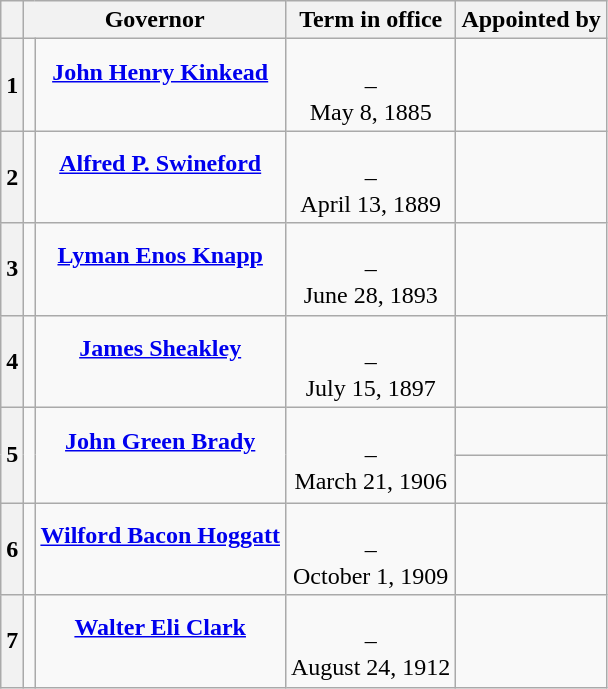<table class="wikitable sortable mw-collapsible sticky-header-multi" style="text-align:center;">
<tr>
<th scope="col" data-sort-type="number"></th>
<th scope="colgroup" colspan="2">Governor</th>
<th scope="col">Term in office</th>
<th scope="col">Appointed by</th>
</tr>
<tr style="height:2em;">
<th scope="row">1</th>
<td data-sort-value="Kinkead, John"></td>
<td><strong><a href='#'>John Henry Kinkead</a></strong><br><br></td>
<td><br>–<br>May 8, 1885<br></td>
<td></td>
</tr>
<tr style="height:2em;">
<th scope="row">2</th>
<td data-sort-value="Swineford, Alfred"></td>
<td><strong><a href='#'>Alfred P. Swineford</a></strong><br><br></td>
<td><br>–<br>April 13, 1889<br></td>
<td></td>
</tr>
<tr style="height:2em;">
<th scope="row">3</th>
<td data-sort-value="Knapp, Lyman"></td>
<td><strong><a href='#'>Lyman Enos Knapp</a></strong><br><br></td>
<td><br>–<br>June 28, 1893<br></td>
<td></td>
</tr>
<tr style="height:2em;">
<th scope="row">4</th>
<td data-sort-value="Sheakley, James"></td>
<td><strong><a href='#'>James Sheakley</a></strong><br><br></td>
<td><br>–<br>July 15, 1897<br></td>
<td></td>
</tr>
<tr style="height:2em;">
<th rowspan="2" scope="rowgroup">5</th>
<td rowspan="2" data-sort-value="Brady, John"></td>
<td rowspan="2"><strong><a href='#'>John Green Brady</a></strong><br><br></td>
<td rowspan="2"><br>–<br>March 21, 1906<br></td>
<td></td>
</tr>
<tr style="height:2em;">
<td></td>
</tr>
<tr style="height:2em;">
<th scope="row">6</th>
<td data-sort-value="Hoggatt, Wilford"></td>
<td><strong><a href='#'>Wilford Bacon Hoggatt</a></strong><br><br></td>
<td><br>–<br>October 1, 1909<br></td>
<td></td>
</tr>
<tr style="height:2em;">
<th scope="row">7</th>
<td data-sort-value="Clark, Walter"></td>
<td><strong><a href='#'>Walter Eli Clark</a></strong><br><br></td>
<td><br>–<br>August 24, 1912<br></td>
<td></td>
</tr>
</table>
